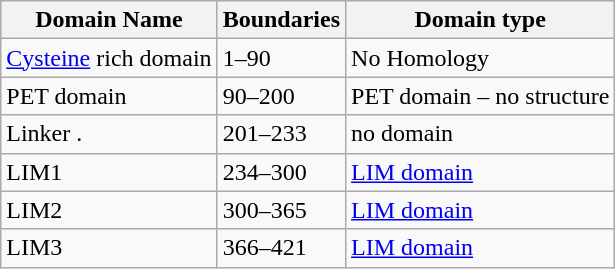<table class="wikitable">
<tr>
<th>Domain Name</th>
<th>Boundaries</th>
<th>Domain type</th>
</tr>
<tr>
<td><a href='#'>Cysteine</a> rich domain</td>
<td>1–90</td>
<td>No Homology</td>
</tr>
<tr>
<td>PET domain</td>
<td>90–200</td>
<td>PET domain – no structure</td>
</tr>
<tr>
<td>Linker .</td>
<td>201–233</td>
<td>no domain</td>
</tr>
<tr>
<td>LIM1</td>
<td>234–300</td>
<td><a href='#'>LIM domain</a></td>
</tr>
<tr>
<td>LIM2</td>
<td>300–365</td>
<td><a href='#'>LIM domain</a></td>
</tr>
<tr>
<td>LIM3</td>
<td>366–421</td>
<td><a href='#'>LIM domain</a></td>
</tr>
</table>
